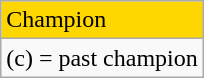<table class="wikitable">
<tr style="background:gold">
<td>Champion</td>
</tr>
<tr>
<td>(c) = past champion</td>
</tr>
</table>
